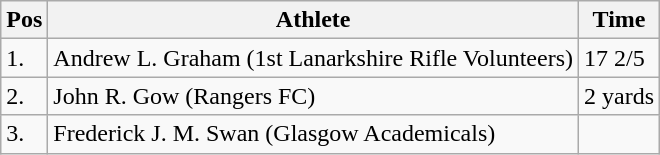<table class="wikitable">
<tr>
<th>Pos</th>
<th>Athlete</th>
<th>Time</th>
</tr>
<tr>
<td>1.</td>
<td>Andrew L. Graham (1st Lanarkshire Rifle Volunteers)</td>
<td>17 2/5</td>
</tr>
<tr>
<td>2.</td>
<td>John R. Gow (Rangers FC)</td>
<td>2 yards</td>
</tr>
<tr>
<td>3.</td>
<td>Frederick J. M. Swan (Glasgow Academicals)</td>
<td></td>
</tr>
</table>
